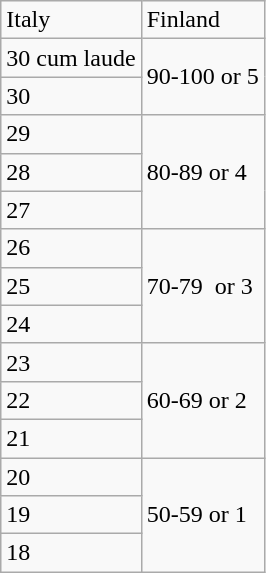<table class="wikitable">
<tr>
<td>Italy</td>
<td>Finland</td>
</tr>
<tr>
<td>30 cum laude</td>
<td rowspan="2">90-100 or 5</td>
</tr>
<tr>
<td>30</td>
</tr>
<tr>
<td>29</td>
<td rowspan="3">80-89 or 4</td>
</tr>
<tr>
<td>28</td>
</tr>
<tr>
<td>27</td>
</tr>
<tr>
<td>26</td>
<td rowspan="3">70-79  or 3</td>
</tr>
<tr>
<td>25</td>
</tr>
<tr>
<td>24</td>
</tr>
<tr>
<td>23</td>
<td rowspan="3">60-69 or 2</td>
</tr>
<tr>
<td>22</td>
</tr>
<tr>
<td>21</td>
</tr>
<tr>
<td>20</td>
<td rowspan="3">50-59 or 1</td>
</tr>
<tr>
<td>19</td>
</tr>
<tr>
<td>18</td>
</tr>
</table>
